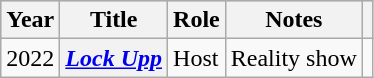<table class="wikitable sortable plainrowheaders">
<tr style="background:#ccc; text-align:center;">
<th scope="col">Year</th>
<th scope="col">Title</th>
<th scope="col">Role</th>
<th scope="col" class="unsortable">Notes</th>
<th scope="col" class="unsortable"></th>
</tr>
<tr>
<td>2022</td>
<th scope="row"><em><a href='#'>Lock Upp</a></em></th>
<td>Host</td>
<td>Reality show</td>
<td align="center"></td>
</tr>
</table>
